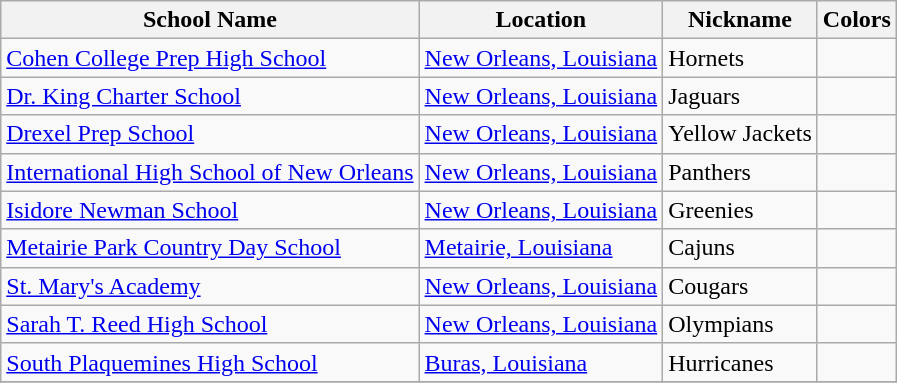<table class="wikitable">
<tr>
<th>School Name</th>
<th>Location</th>
<th>Nickname</th>
<th>Colors</th>
</tr>
<tr>
<td><a href='#'>Cohen College Prep High School</a></td>
<td><a href='#'>New Orleans, Louisiana</a></td>
<td>Hornets</td>
<td>  </td>
</tr>
<tr>
<td><a href='#'>Dr. King Charter School</a></td>
<td><a href='#'>New Orleans, Louisiana</a></td>
<td>Jaguars</td>
<td>  </td>
</tr>
<tr>
<td><a href='#'>Drexel Prep School</a></td>
<td><a href='#'>New Orleans, Louisiana</a></td>
<td>Yellow Jackets</td>
<td>  </td>
</tr>
<tr>
<td><a href='#'>International High School of New Orleans</a></td>
<td><a href='#'>New Orleans, Louisiana</a></td>
<td>Panthers</td>
<td> </td>
</tr>
<tr>
<td><a href='#'>Isidore Newman School</a></td>
<td><a href='#'>New Orleans, Louisiana</a></td>
<td>Greenies</td>
<td> </td>
</tr>
<tr>
<td><a href='#'>Metairie Park Country Day School</a></td>
<td><a href='#'>Metairie, Louisiana</a></td>
<td>Cajuns</td>
<td> </td>
</tr>
<tr>
<td><a href='#'>St. Mary's Academy</a></td>
<td><a href='#'>New Orleans, Louisiana</a></td>
<td>Cougars</td>
<td> </td>
</tr>
<tr>
<td><a href='#'>Sarah T. Reed High School</a></td>
<td><a href='#'>New Orleans, Louisiana</a></td>
<td>Olympians</td>
<td>  </td>
</tr>
<tr>
<td><a href='#'>South Plaquemines High School</a></td>
<td><a href='#'>Buras, Louisiana</a></td>
<td>Hurricanes</td>
<td> </td>
</tr>
<tr>
</tr>
</table>
